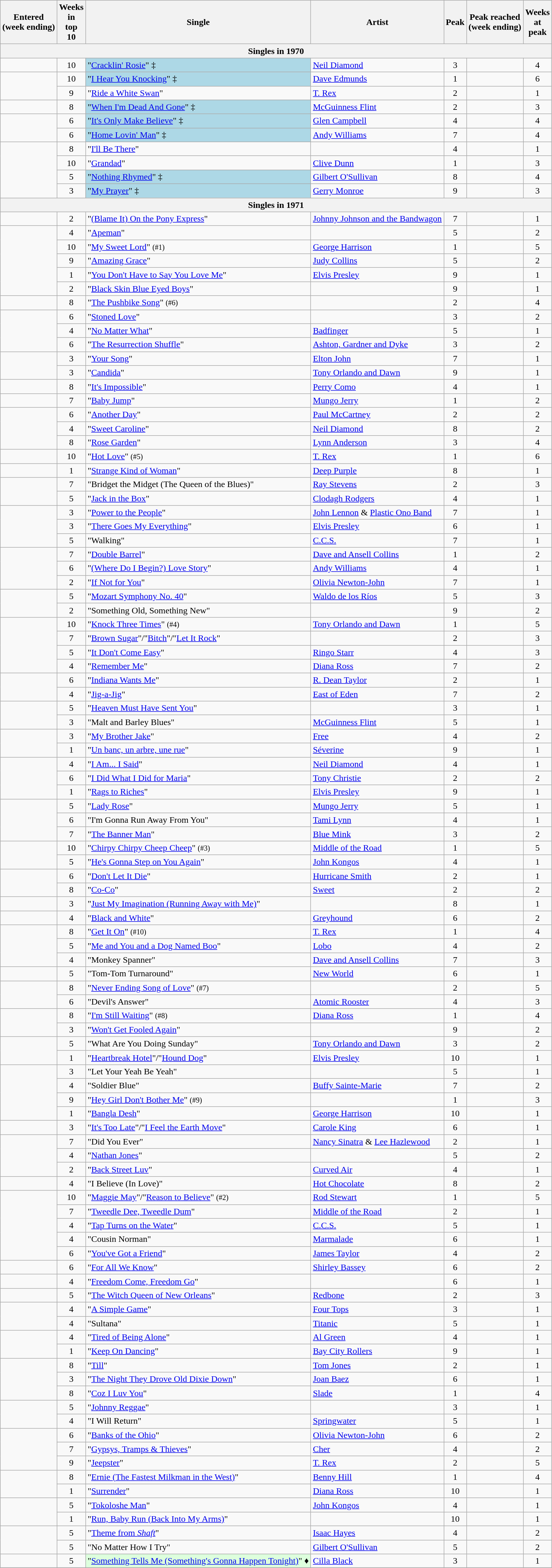<table class="wikitable sortable" style="text-align:center">
<tr>
<th>Entered<br>(week ending)</th>
<th>Weeks<br>in<br>top<br>10</th>
<th>Single</th>
<th>Artist</th>
<th>Peak</th>
<th>Peak reached<br>(week ending)</th>
<th>Weeks<br>at<br>peak</th>
</tr>
<tr>
<th colspan="7">Singles in 1970</th>
</tr>
<tr>
<td></td>
<td>10</td>
<td align="left" bgcolor=lightblue>"<a href='#'>Cracklin' Rosie</a>" ‡ </td>
<td align="left"><a href='#'>Neil Diamond</a></td>
<td>3</td>
<td></td>
<td>4</td>
</tr>
<tr>
<td rowspan="2"></td>
<td>10</td>
<td align="left" bgcolor=lightblue>"<a href='#'>I Hear You Knocking</a>" ‡</td>
<td align="left"><a href='#'>Dave Edmunds</a></td>
<td>1</td>
<td></td>
<td>6</td>
</tr>
<tr>
<td>9</td>
<td align="left">"<a href='#'>Ride a White Swan</a>" </td>
<td align="left"><a href='#'>T. Rex</a></td>
<td>2</td>
<td></td>
<td>1</td>
</tr>
<tr>
<td></td>
<td>8</td>
<td align="left" bgcolor=lightblue>"<a href='#'>When I'm Dead And Gone</a>" ‡</td>
<td align="left"><a href='#'>McGuinness Flint</a></td>
<td>2</td>
<td></td>
<td>3</td>
</tr>
<tr>
<td rowspan="2"></td>
<td>6</td>
<td align="left" bgcolor=lightblue>"<a href='#'>It's Only Make Believe</a>" ‡</td>
<td align="left"><a href='#'>Glen Campbell</a></td>
<td>4</td>
<td></td>
<td>4</td>
</tr>
<tr>
<td>6</td>
<td align="left" bgcolor=lightblue>"<a href='#'>Home Lovin' Man</a>" ‡</td>
<td align="left"><a href='#'>Andy Williams</a></td>
<td>7</td>
<td></td>
<td>4</td>
</tr>
<tr>
<td rowspan="4"></td>
<td>8</td>
<td align="left">"<a href='#'>I'll Be There</a>"</td>
<td align="left"></td>
<td>4</td>
<td></td>
<td>1</td>
</tr>
<tr>
<td>10</td>
<td align="left">"<a href='#'>Grandad</a>"</td>
<td align="left"><a href='#'>Clive Dunn</a></td>
<td>1</td>
<td></td>
<td>3</td>
</tr>
<tr>
<td>5</td>
<td align="left" bgcolor=lightblue>"<a href='#'>Nothing Rhymed</a>" ‡</td>
<td align="left"><a href='#'>Gilbert O'Sullivan</a></td>
<td>8</td>
<td></td>
<td>4</td>
</tr>
<tr>
<td>3</td>
<td align="left" bgcolor=lightblue>"<a href='#'>My Prayer</a>" ‡</td>
<td align="left"><a href='#'>Gerry Monroe</a></td>
<td>9</td>
<td></td>
<td>3</td>
</tr>
<tr>
<th colspan="7">Singles in 1971</th>
</tr>
<tr>
<td></td>
<td>2</td>
<td align="left">"<a href='#'>(Blame It) On the Pony Express</a>"</td>
<td align="left"><a href='#'>Johnny Johnson and the Bandwagon</a></td>
<td>7</td>
<td></td>
<td>1</td>
</tr>
<tr>
<td rowspan="5"></td>
<td>4</td>
<td align="left">"<a href='#'>Apeman</a>"</td>
<td align="left"></td>
<td>5</td>
<td></td>
<td>2</td>
</tr>
<tr>
<td>10</td>
<td align="left">"<a href='#'>My Sweet Lord</a>" <small>(#1)</small></td>
<td align="left"><a href='#'>George Harrison</a></td>
<td>1</td>
<td></td>
<td>5</td>
</tr>
<tr>
<td>9</td>
<td align="left">"<a href='#'>Amazing Grace</a>" </td>
<td align="left"><a href='#'>Judy Collins</a></td>
<td>5</td>
<td></td>
<td>2</td>
</tr>
<tr>
<td>1</td>
<td align="left">"<a href='#'>You Don't Have to Say You Love Me</a>"</td>
<td align="left"><a href='#'>Elvis Presley</a></td>
<td>9</td>
<td></td>
<td>1</td>
</tr>
<tr>
<td>2</td>
<td align="left">"<a href='#'>Black Skin Blue Eyed Boys</a>"</td>
<td align="left"></td>
<td>9</td>
<td></td>
<td>1</td>
</tr>
<tr>
<td></td>
<td>8</td>
<td align="left">"<a href='#'>The Pushbike Song</a>" <small>(#6)</small></td>
<td align="left"></td>
<td>2</td>
<td></td>
<td>4</td>
</tr>
<tr>
<td rowspan="3"></td>
<td>6</td>
<td align="left">"<a href='#'>Stoned Love</a>"</td>
<td align="left"></td>
<td>3</td>
<td></td>
<td>2</td>
</tr>
<tr>
<td>4</td>
<td align="left">"<a href='#'>No Matter What</a>"</td>
<td align="left"><a href='#'>Badfinger</a></td>
<td>5</td>
<td></td>
<td>1</td>
</tr>
<tr>
<td>6</td>
<td align="left">"<a href='#'>The Resurrection Shuffle</a>" </td>
<td align="left"><a href='#'>Ashton, Gardner and Dyke</a></td>
<td>3</td>
<td></td>
<td>2</td>
</tr>
<tr>
<td rowspan="2"></td>
<td>3</td>
<td align="left">"<a href='#'>Your Song</a>"</td>
<td align="left"><a href='#'>Elton John</a></td>
<td>7</td>
<td></td>
<td>1</td>
</tr>
<tr>
<td>3</td>
<td align="left">"<a href='#'>Candida</a>"</td>
<td align="left"><a href='#'>Tony Orlando and Dawn</a></td>
<td>9</td>
<td></td>
<td>1</td>
</tr>
<tr>
<td></td>
<td>8</td>
<td align="left">"<a href='#'>It's Impossible</a>"</td>
<td align="left"><a href='#'>Perry Como</a></td>
<td>4</td>
<td></td>
<td>1</td>
</tr>
<tr>
<td></td>
<td>7</td>
<td align="left">"<a href='#'>Baby Jump</a>"</td>
<td align="left"><a href='#'>Mungo Jerry</a></td>
<td>1</td>
<td></td>
<td>2</td>
</tr>
<tr>
<td rowspan="3"></td>
<td>6</td>
<td align="left">"<a href='#'>Another Day</a>"</td>
<td align="left"><a href='#'>Paul McCartney</a></td>
<td>2</td>
<td></td>
<td>2</td>
</tr>
<tr>
<td>4</td>
<td align="left">"<a href='#'>Sweet Caroline</a>"</td>
<td align="left"><a href='#'>Neil Diamond</a></td>
<td>8</td>
<td></td>
<td>2</td>
</tr>
<tr>
<td>8</td>
<td align="left">"<a href='#'>Rose Garden</a>"</td>
<td align="left"><a href='#'>Lynn Anderson</a></td>
<td>3</td>
<td></td>
<td>4</td>
</tr>
<tr>
<td></td>
<td>10</td>
<td align="left">"<a href='#'>Hot Love</a>" <small>(#5)</small></td>
<td align="left"><a href='#'>T. Rex</a></td>
<td>1</td>
<td></td>
<td>6</td>
</tr>
<tr>
<td></td>
<td>1</td>
<td align="left">"<a href='#'>Strange Kind of Woman</a>"</td>
<td align="left"><a href='#'>Deep Purple</a></td>
<td>8</td>
<td></td>
<td>1</td>
</tr>
<tr>
<td rowspan="2"></td>
<td>7</td>
<td align="left">"Bridget the Midget (The Queen of the Blues)"</td>
<td align="left"><a href='#'>Ray Stevens</a></td>
<td>2</td>
<td></td>
<td>3</td>
</tr>
<tr>
<td>5</td>
<td align="left">"<a href='#'>Jack in the Box</a>" </td>
<td align="left"><a href='#'>Clodagh Rodgers</a></td>
<td>4</td>
<td></td>
<td>1</td>
</tr>
<tr>
<td rowspan="3"></td>
<td>3</td>
<td align="left">"<a href='#'>Power to the People</a>"</td>
<td align="left"><a href='#'>John Lennon</a> & <a href='#'>Plastic Ono Band</a></td>
<td>7</td>
<td></td>
<td>1</td>
</tr>
<tr>
<td>3</td>
<td align="left">"<a href='#'>There Goes My Everything</a>"</td>
<td align="left"><a href='#'>Elvis Presley</a></td>
<td>6</td>
<td></td>
<td>1</td>
</tr>
<tr>
<td>5</td>
<td align="left">"Walking"</td>
<td align="left"><a href='#'>C.C.S.</a></td>
<td>7</td>
<td></td>
<td>1</td>
</tr>
<tr>
<td rowspan="3"></td>
<td>7</td>
<td align="left">"<a href='#'>Double Barrel</a>"</td>
<td align="left"><a href='#'>Dave and Ansell Collins</a></td>
<td>1</td>
<td></td>
<td>2</td>
</tr>
<tr>
<td>6</td>
<td align="left">"<a href='#'>(Where Do I Begin?) Love Story</a>"</td>
<td align="left"><a href='#'>Andy Williams</a></td>
<td>4</td>
<td></td>
<td>1</td>
</tr>
<tr>
<td>2</td>
<td align="left">"<a href='#'>If Not for You</a>"</td>
<td align="left"><a href='#'>Olivia Newton-John</a></td>
<td>7</td>
<td></td>
<td>1</td>
</tr>
<tr>
<td rowspan="2"></td>
<td>5</td>
<td align="left">"<a href='#'>Mozart Symphony No. 40</a>"</td>
<td align="left"><a href='#'>Waldo de los Ríos</a></td>
<td>5</td>
<td></td>
<td>3</td>
</tr>
<tr>
<td>2</td>
<td align="left">"Something Old, Something New" </td>
<td align="left"></td>
<td>9</td>
<td></td>
<td>2</td>
</tr>
<tr>
<td rowspan="4"></td>
<td>10</td>
<td align="left">"<a href='#'>Knock Three Times</a>" <small>(#4)</small></td>
<td align="left"><a href='#'>Tony Orlando and Dawn</a></td>
<td>1</td>
<td></td>
<td>5</td>
</tr>
<tr>
<td>7</td>
<td align="left">"<a href='#'>Brown Sugar</a>"/"<a href='#'>Bitch</a>"/"<a href='#'>Let It Rock</a>"</td>
<td align="left"></td>
<td>2</td>
<td></td>
<td>3</td>
</tr>
<tr>
<td>5</td>
<td align="left">"<a href='#'>It Don't Come Easy</a>"</td>
<td align="left"><a href='#'>Ringo Starr</a></td>
<td>4</td>
<td></td>
<td>3</td>
</tr>
<tr>
<td>4</td>
<td align="left">"<a href='#'>Remember Me</a>"</td>
<td align="left"><a href='#'>Diana Ross</a></td>
<td>7</td>
<td></td>
<td>2</td>
</tr>
<tr>
<td rowspan="2"></td>
<td>6</td>
<td align="left">"<a href='#'>Indiana Wants Me</a>"</td>
<td align="left"><a href='#'>R. Dean Taylor</a></td>
<td>2</td>
<td></td>
<td>1</td>
</tr>
<tr>
<td>4</td>
<td align="left">"<a href='#'>Jig-a-Jig</a>"</td>
<td align="left"><a href='#'>East of Eden</a></td>
<td>7</td>
<td></td>
<td>2</td>
</tr>
<tr>
<td rowspan="2"></td>
<td>5</td>
<td align="left">"<a href='#'>Heaven Must Have Sent You</a>"</td>
<td align="left"></td>
<td>3</td>
<td></td>
<td>1</td>
</tr>
<tr>
<td>3</td>
<td align="left">"Malt and Barley Blues"</td>
<td align="left"><a href='#'>McGuinness Flint</a></td>
<td>5</td>
<td></td>
<td>1</td>
</tr>
<tr>
<td rowspan="2"></td>
<td>3</td>
<td align="left">"<a href='#'>My Brother Jake</a>"</td>
<td align="left"><a href='#'>Free</a></td>
<td>4</td>
<td></td>
<td>2</td>
</tr>
<tr>
<td>1</td>
<td align="left">"<a href='#'>Un banc, un arbre, une rue</a>" </td>
<td align="left"><a href='#'>Séverine</a></td>
<td>9</td>
<td></td>
<td>1</td>
</tr>
<tr>
<td rowspan="3"></td>
<td>4</td>
<td align="left">"<a href='#'>I Am... I Said</a>"</td>
<td align="left"><a href='#'>Neil Diamond</a></td>
<td>4</td>
<td></td>
<td>1</td>
</tr>
<tr>
<td>6</td>
<td align="left">"<a href='#'>I Did What I Did for Maria</a>"</td>
<td align="left"><a href='#'>Tony Christie</a></td>
<td>2</td>
<td></td>
<td>2</td>
</tr>
<tr>
<td>1</td>
<td align="left">"<a href='#'>Rags to Riches</a>"</td>
<td align="left"><a href='#'>Elvis Presley</a></td>
<td>9</td>
<td></td>
<td>1</td>
</tr>
<tr>
<td rowspan="3"></td>
<td>5</td>
<td align="left">"<a href='#'>Lady Rose</a>"</td>
<td align="left"><a href='#'>Mungo Jerry</a></td>
<td>5</td>
<td></td>
<td>1</td>
</tr>
<tr>
<td>6</td>
<td align="left">"I'm Gonna Run Away From You"</td>
<td align="left"><a href='#'>Tami Lynn</a></td>
<td>4</td>
<td></td>
<td>1</td>
</tr>
<tr>
<td>7</td>
<td align="left">"<a href='#'>The Banner Man</a>"</td>
<td align="left"><a href='#'>Blue Mink</a></td>
<td>3</td>
<td></td>
<td>2</td>
</tr>
<tr>
<td rowspan="2"></td>
<td>10</td>
<td align="left">"<a href='#'>Chirpy Chirpy Cheep Cheep</a>" <small>(#3)</small></td>
<td align="left"><a href='#'>Middle of the Road</a></td>
<td>1</td>
<td></td>
<td>5</td>
</tr>
<tr>
<td>5</td>
<td align="left">"<a href='#'>He's Gonna Step on You Again</a>"</td>
<td align="left"><a href='#'>John Kongos</a></td>
<td>4</td>
<td></td>
<td>1</td>
</tr>
<tr>
<td rowspan="2"></td>
<td>6</td>
<td align="left">"<a href='#'>Don't Let It Die</a>"</td>
<td align="left"><a href='#'>Hurricane Smith</a></td>
<td>2</td>
<td></td>
<td>1</td>
</tr>
<tr>
<td>8</td>
<td align="left">"<a href='#'>Co-Co</a>"</td>
<td align="left"><a href='#'>Sweet</a></td>
<td>2</td>
<td></td>
<td>2</td>
</tr>
<tr>
<td></td>
<td>3</td>
<td align="left">"<a href='#'>Just My Imagination (Running Away with Me)</a>" </td>
<td align="left"></td>
<td>8</td>
<td></td>
<td>1</td>
</tr>
<tr>
<td></td>
<td>4</td>
<td align="left">"<a href='#'>Black and White</a>"</td>
<td align="left"><a href='#'>Greyhound</a></td>
<td>6</td>
<td></td>
<td>2</td>
</tr>
<tr>
<td rowspan="3"></td>
<td>8</td>
<td align="left">"<a href='#'>Get It On</a>" <small>(#10)</small></td>
<td align="left"><a href='#'>T. Rex</a></td>
<td>1</td>
<td></td>
<td>4</td>
</tr>
<tr>
<td>5</td>
<td align="left">"<a href='#'>Me and You and a Dog Named Boo</a>"</td>
<td align="left"><a href='#'>Lobo</a></td>
<td>4</td>
<td></td>
<td>2</td>
</tr>
<tr>
<td>4</td>
<td align="left">"Monkey Spanner"</td>
<td align="left"><a href='#'>Dave and Ansell Collins</a></td>
<td>7</td>
<td></td>
<td>3</td>
</tr>
<tr>
<td></td>
<td>5</td>
<td align="left">"Tom-Tom Turnaround"</td>
<td align="left"><a href='#'>New World</a></td>
<td>6</td>
<td></td>
<td>1</td>
</tr>
<tr>
<td rowspan="2"></td>
<td>8</td>
<td align="left">"<a href='#'>Never Ending Song of Love</a>" <small>(#7)</small></td>
<td align="left"></td>
<td>2</td>
<td></td>
<td>5</td>
</tr>
<tr>
<td>6</td>
<td align="left">"Devil's Answer"</td>
<td align="left"><a href='#'>Atomic Rooster</a></td>
<td>4</td>
<td></td>
<td>3</td>
</tr>
<tr>
<td rowspan="2"></td>
<td>8</td>
<td align="left">"<a href='#'>I'm Still Waiting</a>" <small>(#8)</small></td>
<td align="left"><a href='#'>Diana Ross</a></td>
<td>1</td>
<td></td>
<td>4</td>
</tr>
<tr>
<td>3</td>
<td align="left">"<a href='#'>Won't Get Fooled Again</a>"</td>
<td align="left"></td>
<td>9</td>
<td></td>
<td>2</td>
</tr>
<tr>
<td rowspan="2"></td>
<td>5</td>
<td align="left">"What Are You Doing Sunday"</td>
<td align="left"><a href='#'>Tony Orlando and Dawn</a></td>
<td>3</td>
<td></td>
<td>2</td>
</tr>
<tr>
<td>1</td>
<td align="left">"<a href='#'>Heartbreak Hotel</a>"/"<a href='#'>Hound Dog</a>" </td>
<td align="left"><a href='#'>Elvis Presley</a></td>
<td>10</td>
<td></td>
<td>1</td>
</tr>
<tr>
<td rowspan="4"></td>
<td>3</td>
<td align="left">"Let Your Yeah Be Yeah"</td>
<td align="left"></td>
<td>5</td>
<td></td>
<td>1</td>
</tr>
<tr>
<td>4</td>
<td align="left">"Soldier Blue"</td>
<td align="left"><a href='#'>Buffy Sainte-Marie</a></td>
<td>7</td>
<td></td>
<td>2</td>
</tr>
<tr>
<td>9</td>
<td align="left">"<a href='#'>Hey Girl Don't Bother Me</a>" <small>(#9)</small></td>
<td align="left"></td>
<td>1</td>
<td></td>
<td>3</td>
</tr>
<tr>
<td>1</td>
<td align="left">"<a href='#'>Bangla Desh</a>" </td>
<td align="left"><a href='#'>George Harrison</a></td>
<td>10</td>
<td></td>
<td>1</td>
</tr>
<tr>
<td></td>
<td>3</td>
<td align="left">"<a href='#'>It's Too Late</a>"/"<a href='#'>I Feel the Earth Move</a>"</td>
<td align="left"><a href='#'>Carole King</a></td>
<td>6</td>
<td></td>
<td>1</td>
</tr>
<tr>
<td rowspan="3"></td>
<td>7</td>
<td align="left">"Did You Ever"</td>
<td align="left"><a href='#'>Nancy Sinatra</a> & <a href='#'>Lee Hazlewood</a></td>
<td>2</td>
<td></td>
<td>1</td>
</tr>
<tr>
<td>4</td>
<td align="left">"<a href='#'>Nathan Jones</a>"</td>
<td align="left"></td>
<td>5</td>
<td></td>
<td>2</td>
</tr>
<tr>
<td>2</td>
<td align="left">"<a href='#'>Back Street Luv</a>"</td>
<td align="left"><a href='#'>Curved Air</a></td>
<td>4</td>
<td></td>
<td>1</td>
</tr>
<tr>
<td></td>
<td>4</td>
<td align="left">"I Believe (In Love)"</td>
<td align="left"><a href='#'>Hot Chocolate</a></td>
<td>8</td>
<td></td>
<td>2</td>
</tr>
<tr>
<td rowspan="5"></td>
<td>10</td>
<td align="left">"<a href='#'>Maggie May</a>"/"<a href='#'>Reason to Believe</a>" <small>(#2)</small></td>
<td align="left"><a href='#'>Rod Stewart</a></td>
<td>1</td>
<td></td>
<td>5</td>
</tr>
<tr>
<td>7</td>
<td align="left">"<a href='#'>Tweedle Dee, Tweedle Dum</a>"</td>
<td align="left"><a href='#'>Middle of the Road</a></td>
<td>2</td>
<td></td>
<td>1</td>
</tr>
<tr>
<td>4</td>
<td align="left">"<a href='#'>Tap Turns on the Water</a>"</td>
<td align="left"><a href='#'>C.C.S.</a></td>
<td>5</td>
<td></td>
<td>1</td>
</tr>
<tr>
<td>4</td>
<td align="left">"Cousin Norman"</td>
<td align="left"><a href='#'>Marmalade</a></td>
<td>6</td>
<td></td>
<td>1</td>
</tr>
<tr>
<td>6</td>
<td align="left">"<a href='#'>You've Got a Friend</a>"</td>
<td align="left"><a href='#'>James Taylor</a></td>
<td>4</td>
<td></td>
<td>2</td>
</tr>
<tr>
<td></td>
<td>6</td>
<td align="left">"<a href='#'>For All We Know</a>"</td>
<td align="left"><a href='#'>Shirley Bassey</a></td>
<td>6</td>
<td></td>
<td>2</td>
</tr>
<tr>
<td></td>
<td>4</td>
<td align="left">"<a href='#'>Freedom Come, Freedom Go</a>"</td>
<td align="left"></td>
<td>6</td>
<td></td>
<td>1</td>
</tr>
<tr>
<td></td>
<td>5</td>
<td align="left">"<a href='#'>The Witch Queen of New Orleans</a>"</td>
<td align="left"><a href='#'>Redbone</a></td>
<td>2</td>
<td></td>
<td>3</td>
</tr>
<tr>
<td rowspan="2"></td>
<td>4</td>
<td align="left">"<a href='#'>A Simple Game</a>"</td>
<td align="left"><a href='#'>Four Tops</a></td>
<td>3</td>
<td></td>
<td>1</td>
</tr>
<tr>
<td>4</td>
<td align="left">"Sultana"</td>
<td align="left"><a href='#'>Titanic</a></td>
<td>5</td>
<td></td>
<td>1</td>
</tr>
<tr>
<td rowspan="2"></td>
<td>4</td>
<td align="left">"<a href='#'>Tired of Being Alone</a>"</td>
<td align="left"><a href='#'>Al Green</a></td>
<td>4</td>
<td></td>
<td>1</td>
</tr>
<tr>
<td>1</td>
<td align="left">"<a href='#'>Keep On Dancing</a>"</td>
<td align="left"><a href='#'>Bay City Rollers</a></td>
<td>9</td>
<td></td>
<td>1</td>
</tr>
<tr>
<td rowspan="3"></td>
<td>8</td>
<td align="left">"<a href='#'>Till</a>"</td>
<td align="left"><a href='#'>Tom Jones</a></td>
<td>2</td>
<td></td>
<td>1</td>
</tr>
<tr>
<td>3</td>
<td align="left">"<a href='#'>The Night They Drove Old Dixie Down</a>"</td>
<td align="left"><a href='#'>Joan Baez</a></td>
<td>6</td>
<td></td>
<td>1</td>
</tr>
<tr>
<td>8</td>
<td align="left">"<a href='#'>Coz I Luv You</a>"</td>
<td align="left"><a href='#'>Slade</a></td>
<td>1</td>
<td></td>
<td>4</td>
</tr>
<tr>
<td rowspan="2"></td>
<td>5</td>
<td align="left">"<a href='#'>Johnny Reggae</a>"</td>
<td align="left"></td>
<td>3</td>
<td></td>
<td>1</td>
</tr>
<tr>
<td>4</td>
<td align="left">"I Will Return"</td>
<td align="left"><a href='#'>Springwater</a></td>
<td>5</td>
<td></td>
<td>1</td>
</tr>
<tr>
<td rowspan="3"></td>
<td>6</td>
<td align="left">"<a href='#'>Banks of the Ohio</a>"</td>
<td align="left"><a href='#'>Olivia Newton-John</a></td>
<td>6</td>
<td></td>
<td>2</td>
</tr>
<tr>
<td>7</td>
<td align="left">"<a href='#'>Gypsys, Tramps & Thieves</a>"</td>
<td align="left"><a href='#'>Cher</a></td>
<td>4</td>
<td></td>
<td>2</td>
</tr>
<tr>
<td>9</td>
<td align="left">"<a href='#'>Jeepster</a>"</td>
<td align="left"><a href='#'>T. Rex</a></td>
<td>2</td>
<td></td>
<td>5</td>
</tr>
<tr>
<td rowspan="2"></td>
<td>8</td>
<td align="left">"<a href='#'>Ernie (The Fastest Milkman in the West)</a>"</td>
<td align="left"><a href='#'>Benny Hill</a></td>
<td>1</td>
<td></td>
<td>4</td>
</tr>
<tr>
<td>1</td>
<td align="left">"<a href='#'>Surrender</a>"</td>
<td align="left"><a href='#'>Diana Ross</a></td>
<td>10</td>
<td></td>
<td>1</td>
</tr>
<tr>
<td rowspan="2"></td>
<td>5</td>
<td align="left">"<a href='#'>Tokoloshe Man</a>"</td>
<td align="left"><a href='#'>John Kongos</a></td>
<td>4</td>
<td></td>
<td>1</td>
</tr>
<tr>
<td>1</td>
<td align="left">"<a href='#'>Run, Baby Run (Back Into My Arms)</a>"</td>
<td align="left"></td>
<td>10</td>
<td></td>
<td>1</td>
</tr>
<tr>
<td rowspan="2"></td>
<td>5</td>
<td align="left">"<a href='#'>Theme from <em>Shaft</em></a>"</td>
<td align="left"><a href='#'>Isaac Hayes</a></td>
<td>4</td>
<td></td>
<td>2</td>
</tr>
<tr>
<td>5</td>
<td align="left">"No Matter How I Try"</td>
<td align="left"><a href='#'>Gilbert O'Sullivan</a></td>
<td>5</td>
<td></td>
<td>2</td>
</tr>
<tr>
<td></td>
<td>5</td>
<td align="left" bgcolor=#DDFFDD>"<a href='#'>Something Tells Me (Something's Gonna Happen Tonight)</a>" ♦</td>
<td align="left"><a href='#'>Cilla Black</a></td>
<td>3</td>
<td></td>
<td>1</td>
</tr>
<tr>
</tr>
</table>
